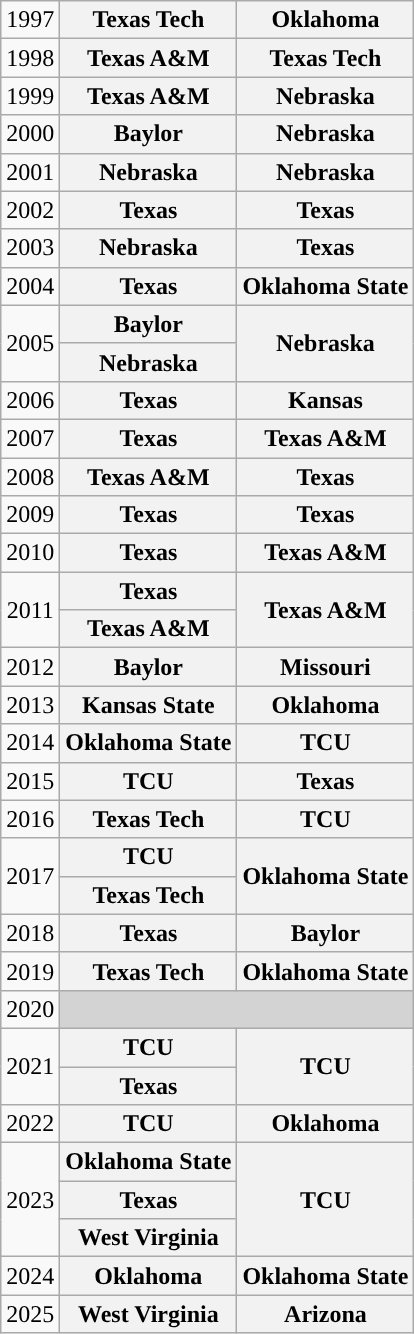<table class="wikitable" style="text-align: center;">
<tr>
<td>1997</td>
<th>Texas Tech</th>
<th>Oklahoma</th>
</tr>
<tr>
<td>1998</td>
<th>Texas A&M</th>
<th>Texas Tech</th>
</tr>
<tr>
<td>1999</td>
<th>Texas A&M</th>
<th>Nebraska</th>
</tr>
<tr>
<td>2000</td>
<th>Baylor</th>
<th>Nebraska</th>
</tr>
<tr>
<td>2001</td>
<th>Nebraska</th>
<th>Nebraska</th>
</tr>
<tr>
<td>2002</td>
<th>Texas</th>
<th>Texas</th>
</tr>
<tr>
<td>2003</td>
<th>Nebraska</th>
<th>Texas</th>
</tr>
<tr>
<td>2004</td>
<th>Texas</th>
<th>Oklahoma State</th>
</tr>
<tr>
<td rowspan="2">2005</td>
<th>Baylor</th>
<th rowspan="2">Nebraska</th>
</tr>
<tr>
<th>Nebraska</th>
</tr>
<tr>
<td>2006</td>
<th>Texas</th>
<th>Kansas</th>
</tr>
<tr>
<td>2007</td>
<th>Texas</th>
<th>Texas A&M</th>
</tr>
<tr>
<td>2008</td>
<th>Texas A&M</th>
<th>Texas</th>
</tr>
<tr>
<td>2009</td>
<th>Texas</th>
<th>Texas</th>
</tr>
<tr>
<td>2010</td>
<th>Texas</th>
<th>Texas A&M</th>
</tr>
<tr>
<td rowspan="2">2011</td>
<th>Texas</th>
<th rowspan="2">Texas A&M</th>
</tr>
<tr>
<th>Texas A&M</th>
</tr>
<tr>
<td>2012</td>
<th>Baylor</th>
<th>Missouri</th>
</tr>
<tr>
<td>2013</td>
<th>Kansas State</th>
<th>Oklahoma</th>
</tr>
<tr>
<td>2014</td>
<th>Oklahoma State</th>
<th>TCU</th>
</tr>
<tr>
<td>2015</td>
<th>TCU</th>
<th>Texas</th>
</tr>
<tr>
<td>2016</td>
<th>Texas Tech</th>
<th>TCU</th>
</tr>
<tr>
<td rowspan="2">2017</td>
<th>TCU</th>
<th rowspan="2">Oklahoma State</th>
</tr>
<tr>
<th>Texas Tech</th>
</tr>
<tr>
<td>2018</td>
<th>Texas</th>
<th>Baylor</th>
</tr>
<tr>
<td>2019</td>
<th>Texas Tech</th>
<th>Oklahoma State</th>
</tr>
<tr>
<td>2020</td>
<td colspan="2" bgcolor="#d3d3d3"></td>
</tr>
<tr>
<td rowspan="2">2021</td>
<th>TCU</th>
<th rowspan="2">TCU</th>
</tr>
<tr>
<th>Texas</th>
</tr>
<tr>
<td>2022</td>
<th>TCU</th>
<th>Oklahoma</th>
</tr>
<tr>
<td rowspan="3">2023</td>
<th>Oklahoma State</th>
<th rowspan="3">TCU</th>
</tr>
<tr>
<th>Texas</th>
</tr>
<tr>
<th>West Virginia</th>
</tr>
<tr>
<td>2024</td>
<th>Oklahoma</th>
<th>Oklahoma State</th>
</tr>
<tr>
<td>2025</td>
<th>West Virginia</th>
<th>Arizona</th>
</tr>
</table>
